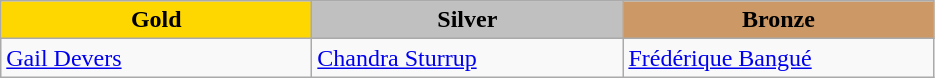<table class="wikitable" style="text-align:left">
<tr align="center">
<td width=200 bgcolor=gold><strong>Gold</strong></td>
<td width=200 bgcolor=silver><strong>Silver</strong></td>
<td width=200 bgcolor=CC9966><strong>Bronze</strong></td>
</tr>
<tr>
<td><a href='#'>Gail Devers</a><br><em></em></td>
<td><a href='#'>Chandra Sturrup</a><br><em></em></td>
<td><a href='#'>Frédérique Bangué</a><br><em></em></td>
</tr>
</table>
